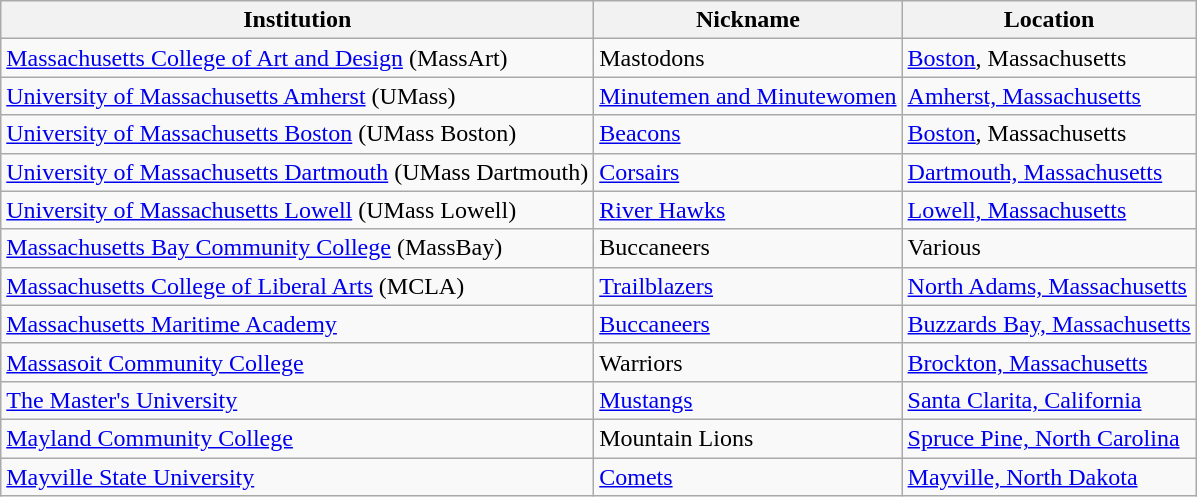<table class="wikitable">
<tr>
<th>Institution</th>
<th>Nickname</th>
<th>Location</th>
</tr>
<tr>
<td><a href='#'>Massachusetts College of Art and Design</a> (MassArt)</td>
<td>Mastodons</td>
<td><a href='#'>Boston</a>, Massachusetts</td>
</tr>
<tr>
<td><a href='#'>University of Massachusetts Amherst</a> (UMass)</td>
<td><a href='#'>Minutemen and Minutewomen</a></td>
<td><a href='#'>Amherst, Massachusetts</a></td>
</tr>
<tr>
<td><a href='#'>University of Massachusetts Boston</a> (UMass Boston)</td>
<td><a href='#'>Beacons</a></td>
<td><a href='#'>Boston</a>, Massachusetts</td>
</tr>
<tr>
<td><a href='#'>University of Massachusetts Dartmouth</a> (UMass Dartmouth)</td>
<td><a href='#'>Corsairs</a></td>
<td><a href='#'>Dartmouth, Massachusetts</a></td>
</tr>
<tr>
<td><a href='#'>University of Massachusetts Lowell</a> (UMass Lowell)</td>
<td><a href='#'>River Hawks</a></td>
<td><a href='#'>Lowell, Massachusetts</a></td>
</tr>
<tr>
<td><a href='#'>Massachusetts Bay Community College</a> (MassBay)</td>
<td>Buccaneers</td>
<td>Various</td>
</tr>
<tr>
<td><a href='#'>Massachusetts College of Liberal Arts</a> (MCLA)</td>
<td><a href='#'>Trailblazers</a></td>
<td><a href='#'>North Adams, Massachusetts</a></td>
</tr>
<tr>
<td><a href='#'>Massachusetts Maritime Academy</a></td>
<td><a href='#'>Buccaneers</a></td>
<td><a href='#'>Buzzards Bay, Massachusetts</a></td>
</tr>
<tr>
<td><a href='#'>Massasoit Community College</a></td>
<td>Warriors</td>
<td><a href='#'>Brockton, Massachusetts</a></td>
</tr>
<tr>
<td><a href='#'>The Master's University</a></td>
<td><a href='#'>Mustangs</a></td>
<td><a href='#'>Santa Clarita, California</a></td>
</tr>
<tr>
<td><a href='#'>Mayland Community College</a></td>
<td>Mountain Lions</td>
<td><a href='#'>Spruce Pine, North Carolina</a></td>
</tr>
<tr>
<td><a href='#'>Mayville State University</a></td>
<td><a href='#'>Comets</a></td>
<td><a href='#'>Mayville, North Dakota</a></td>
</tr>
</table>
